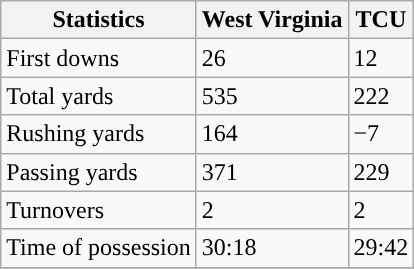<table class="wikitable" style="float: left;">
<tr>
<th>Statistics</th>
<th>West Virginia</th>
<th>TCU</th>
</tr>
<tr>
<td>First downs</td>
<td>26</td>
<td>12</td>
</tr>
<tr>
<td>Total yards</td>
<td>535</td>
<td>222</td>
</tr>
<tr>
<td>Rushing yards</td>
<td>164</td>
<td>−7</td>
</tr>
<tr>
<td>Passing yards</td>
<td>371</td>
<td>229</td>
</tr>
<tr>
<td>Turnovers</td>
<td>2</td>
<td>2</td>
</tr>
<tr>
<td>Time of possession</td>
<td>30:18</td>
<td>29:42</td>
</tr>
<tr>
</tr>
</table>
